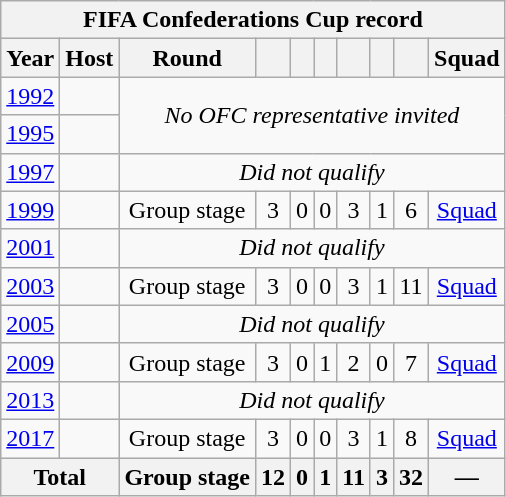<table class="wikitable" style="text-align: center;font-size:100%;">
<tr>
<th colspan="10">FIFA Confederations Cup record</th>
</tr>
<tr>
<th scope="col">Year</th>
<th scope="col">Host</th>
<th scope="col">Round</th>
<th scope="col"></th>
<th scope="col"></th>
<th scope="col"></th>
<th scope="col"></th>
<th scope="col"></th>
<th scope="col"></th>
<th scope="col">Squad</th>
</tr>
<tr>
<td><a href='#'>1992</a></td>
<td align=left></td>
<td colspan="8" rowspan=2><em>No OFC representative invited</em></td>
</tr>
<tr>
<td><a href='#'>1995</a></td>
<td align=left></td>
</tr>
<tr>
<td><a href='#'>1997</a></td>
<td align=left></td>
<td colspan="8"><em>Did not qualify</em></td>
</tr>
<tr>
<td><a href='#'>1999</a></td>
<td align=left></td>
<td>Group stage</td>
<td>3</td>
<td>0</td>
<td>0</td>
<td>3</td>
<td>1</td>
<td>6</td>
<td><a href='#'>Squad</a></td>
</tr>
<tr>
<td><a href='#'>2001</a></td>
<td align=left><br></td>
<td colspan="8"><em>Did not qualify</em></td>
</tr>
<tr>
<td><a href='#'>2003</a></td>
<td align=left></td>
<td>Group stage</td>
<td>3</td>
<td>0</td>
<td>0</td>
<td>3</td>
<td>1</td>
<td>11</td>
<td><a href='#'>Squad</a></td>
</tr>
<tr>
<td><a href='#'>2005</a></td>
<td align=left></td>
<td colspan="9"><em>Did not qualify</em></td>
</tr>
<tr>
<td><a href='#'>2009</a></td>
<td align=left></td>
<td>Group stage</td>
<td>3</td>
<td>0</td>
<td>1</td>
<td>2</td>
<td>0</td>
<td>7</td>
<td><a href='#'>Squad</a></td>
</tr>
<tr>
<td><a href='#'>2013</a></td>
<td align=left></td>
<td colspan="9"><em>Did not qualify</em></td>
</tr>
<tr>
<td><a href='#'>2017</a></td>
<td align=left></td>
<td>Group stage</td>
<td>3</td>
<td>0</td>
<td>0</td>
<td>3</td>
<td>1</td>
<td>8</td>
<td><a href='#'>Squad</a></td>
</tr>
<tr>
<th colspan="2">Total</th>
<th>Group stage</th>
<th>12</th>
<th>0</th>
<th>1</th>
<th>11</th>
<th>3</th>
<th>32</th>
<th>—</th>
</tr>
</table>
